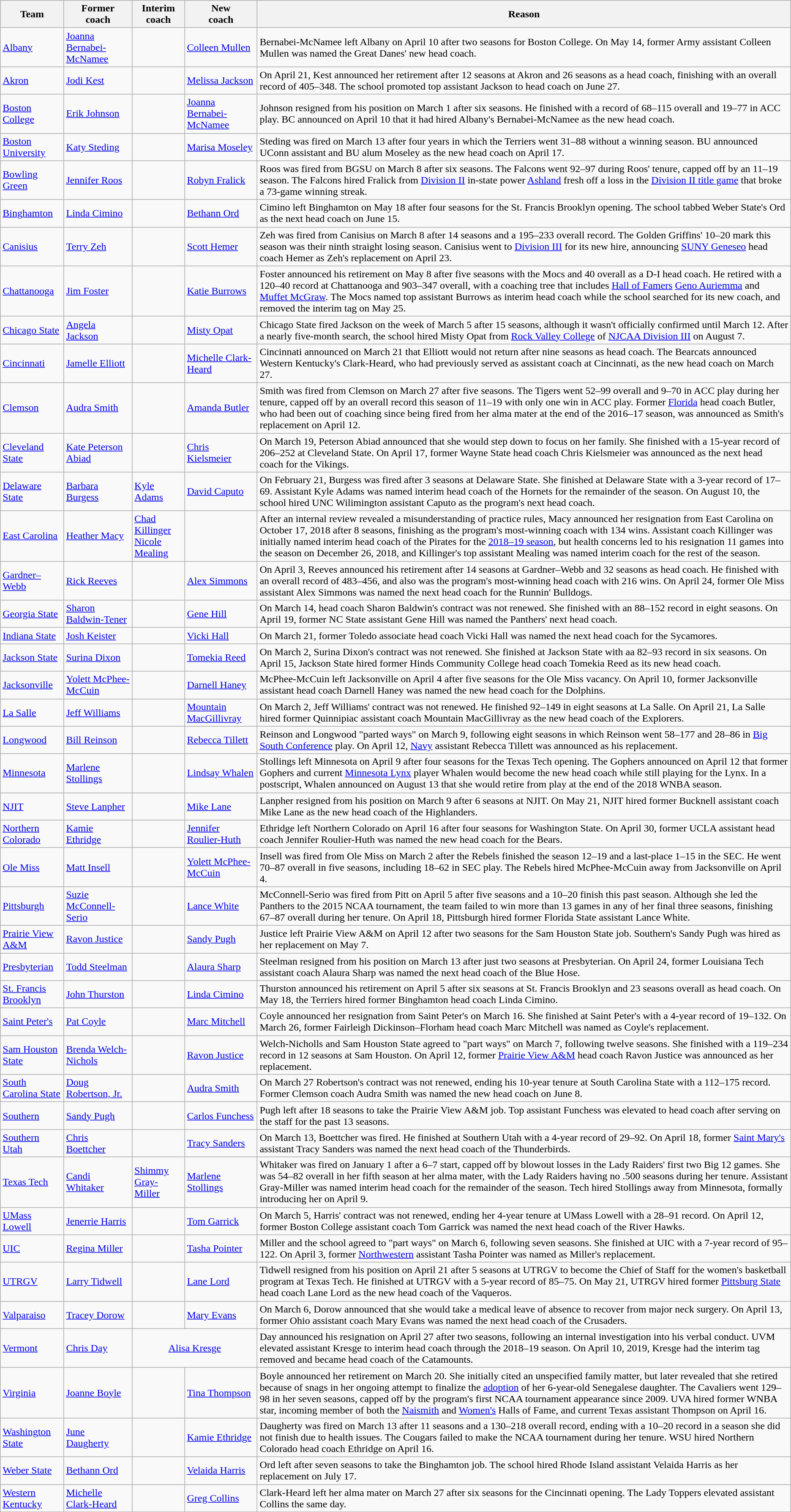<table class="wikitable">
<tr>
<th>Team</th>
<th>Former<br>coach</th>
<th>Interim<br>coach</th>
<th>New<br>coach</th>
<th>Reason</th>
</tr>
<tr>
<td><a href='#'>Albany</a></td>
<td><a href='#'>Joanna Bernabei-McNamee</a></td>
<td></td>
<td><a href='#'>Colleen Mullen</a></td>
<td>Bernabei-McNamee left Albany on April 10 after two seasons for Boston College. On May 14, former Army assistant Colleen Mullen was named the Great Danes' new head coach.</td>
</tr>
<tr>
<td><a href='#'>Akron</a></td>
<td><a href='#'>Jodi Kest</a></td>
<td></td>
<td><a href='#'>Melissa Jackson</a></td>
<td>On April 21, Kest announced her retirement after 12 seasons at Akron and 26 seasons as a head coach, finishing with an overall record of 405–348. The school promoted top assistant Jackson to head coach on June 27.</td>
</tr>
<tr>
<td><a href='#'>Boston College</a></td>
<td><a href='#'>Erik Johnson</a></td>
<td></td>
<td><a href='#'>Joanna Bernabei-McNamee</a></td>
<td>Johnson resigned from his position on March 1 after six seasons. He finished with a record of 68–115 overall and 19–77 in ACC play. BC announced on April 10 that it had hired Albany's Bernabei-McNamee as the new head coach.</td>
</tr>
<tr>
<td><a href='#'>Boston University</a></td>
<td><a href='#'>Katy Steding</a></td>
<td></td>
<td><a href='#'>Marisa Moseley</a></td>
<td>Steding was fired on March 13 after four years in which the Terriers went 31–88 without a winning season. BU announced UConn assistant and BU alum Moseley as the new head coach on April 17.</td>
</tr>
<tr>
<td><a href='#'>Bowling Green</a></td>
<td><a href='#'>Jennifer Roos</a></td>
<td></td>
<td><a href='#'>Robyn Fralick</a></td>
<td>Roos was fired from BGSU on March 8 after six seasons. The Falcons went 92–97 during Roos' tenure, capped off by an 11–19 season. The Falcons hired Fralick from <a href='#'>Division II</a> in-state power <a href='#'>Ashland</a> fresh off a loss in the <a href='#'>Division II title game</a> that broke a 73-game winning streak.</td>
</tr>
<tr>
<td><a href='#'>Binghamton</a></td>
<td><a href='#'>Linda Cimino</a></td>
<td></td>
<td><a href='#'>Bethann Ord</a></td>
<td>Cimino left Binghamton on May 18 after four seasons for the St. Francis Brooklyn opening. The school tabbed Weber State's Ord as the next head coach on June 15.</td>
</tr>
<tr>
<td><a href='#'>Canisius</a></td>
<td><a href='#'>Terry Zeh</a></td>
<td></td>
<td><a href='#'>Scott Hemer</a></td>
<td>Zeh was fired from Canisius on March 8 after 14 seasons and a 195–233 overall record. The Golden Griffins' 10–20 mark this season was their ninth straight losing season. Canisius went to <a href='#'>Division III</a> for its new hire, announcing <a href='#'>SUNY Geneseo</a> head coach Hemer as Zeh's replacement on April 23.</td>
</tr>
<tr>
<td><a href='#'>Chattanooga</a></td>
<td><a href='#'>Jim Foster</a></td>
<td></td>
<td><a href='#'>Katie Burrows</a></td>
<td>Foster announced his retirement on May 8 after five seasons with the Mocs and 40 overall as a D-I head coach. He retired with a 120–40 record at Chattanooga and 903–347 overall, with a coaching tree that includes <a href='#'>Hall of Famers</a> <a href='#'>Geno Auriemma</a> and <a href='#'>Muffet McGraw</a>. The Mocs named top assistant Burrows as interim head coach while the school searched for its new coach, and removed the interim tag on May 25.</td>
</tr>
<tr>
<td><a href='#'>Chicago State</a></td>
<td><a href='#'>Angela Jackson</a></td>
<td></td>
<td><a href='#'>Misty Opat</a></td>
<td>Chicago State fired Jackson on the week of March 5 after 15 seasons, although it wasn't officially confirmed until March 12. After a nearly five-month search, the school hired Misty Opat from <a href='#'>Rock Valley College</a> of <a href='#'>NJCAA Division III</a> on August 7.</td>
</tr>
<tr>
<td><a href='#'>Cincinnati</a></td>
<td><a href='#'>Jamelle Elliott</a></td>
<td></td>
<td><a href='#'>Michelle Clark-Heard</a></td>
<td>Cincinnati announced on March 21 that Elliott would not return after nine seasons as head coach. The Bearcats announced Western Kentucky's Clark-Heard, who had previously served as assistant coach at Cincinnati, as the new head coach on March 27.</td>
</tr>
<tr>
<td><a href='#'>Clemson</a></td>
<td><a href='#'>Audra Smith</a></td>
<td></td>
<td><a href='#'>Amanda Butler</a></td>
<td>Smith was fired from Clemson on March 27 after five seasons. The Tigers went 52–99 overall and 9–70 in ACC play during her tenure, capped off by an overall record this season of 11–19 with only one win in ACC play. Former <a href='#'>Florida</a> head coach Butler, who had been out of coaching since being fired from her alma mater at the end of the 2016–17 season, was announced as Smith's replacement on April 12.</td>
</tr>
<tr>
<td><a href='#'>Cleveland State</a></td>
<td><a href='#'>Kate Peterson Abiad</a></td>
<td></td>
<td><a href='#'>Chris Kielsmeier</a></td>
<td>On March 19, Peterson Abiad announced that she would step down to focus on her family. She finished with a 15-year record of 206–252 at Cleveland State. On April 17, former Wayne State head coach Chris Kielsmeier was announced as the next head coach for the Vikings.</td>
</tr>
<tr>
<td><a href='#'>Delaware State</a></td>
<td><a href='#'>Barbara Burgess</a></td>
<td><a href='#'>Kyle Adams</a></td>
<td><a href='#'>David Caputo</a></td>
<td>On February 21, Burgess was fired after 3 seasons at Delaware State. She finished at Delaware State with a 3-year record of 17–69. Assistant Kyle Adams was named interim head coach of the Hornets for the remainder of the season. On August 10, the school hired UNC Wilimington assistant Caputo as the program's next head coach.</td>
</tr>
<tr>
<td><a href='#'>East Carolina</a></td>
<td><a href='#'>Heather Macy</a></td>
<td><a href='#'>Chad Killinger</a><br><a href='#'>Nicole Mealing</a></td>
<td></td>
<td>After an internal review revealed a misunderstanding of practice rules, Macy announced her resignation from East Carolina on October 17, 2018 after 8 seasons, finishing as the program's most-winning coach with 134 wins. Assistant coach Killinger was initially named interim head coach of the Pirates for the <a href='#'>2018–19 season</a>, but health concerns led to his resignation 11 games into the season on December 26, 2018, and Killinger's top assistant Mealing was named interim coach for the rest of the season.</td>
</tr>
<tr>
<td><a href='#'>Gardner–Webb</a></td>
<td><a href='#'>Rick Reeves</a></td>
<td></td>
<td><a href='#'>Alex Simmons</a></td>
<td>On April 3, Reeves announced his retirement after 14 seasons at Gardner–Webb and 32 seasons as head coach. He finished with an overall record of 483–456, and also was the program's most-winning head coach with 216 wins. On April 24, former Ole Miss assistant Alex Simmons was named the next head coach for the Runnin' Bulldogs.</td>
</tr>
<tr>
<td><a href='#'>Georgia State</a></td>
<td><a href='#'>Sharon Baldwin-Tener</a></td>
<td></td>
<td><a href='#'>Gene Hill</a></td>
<td>On March 14, head coach Sharon Baldwin's contract was not renewed. She finished with an 88–152 record in eight seasons. On April 19, former NC State assistant Gene Hill was named the Panthers' next head coach.</td>
</tr>
<tr>
<td><a href='#'>Indiana State</a></td>
<td><a href='#'>Josh Keister</a></td>
<td></td>
<td><a href='#'>Vicki Hall</a></td>
<td>On March 21, former Toledo associate head coach Vicki Hall was named the next head coach for the Sycamores.</td>
</tr>
<tr>
<td><a href='#'>Jackson State</a></td>
<td><a href='#'>Surina Dixon</a></td>
<td></td>
<td><a href='#'>Tomekia Reed</a></td>
<td>On March 2, Surina Dixon's contract was not renewed. She finished at Jackson State with aa 82–93 record in six seasons. On April 15, Jackson State hired former Hinds Community College head coach Tomekia Reed as its new head coach.</td>
</tr>
<tr>
<td><a href='#'>Jacksonville</a></td>
<td><a href='#'>Yolett McPhee-McCuin</a></td>
<td></td>
<td><a href='#'>Darnell Haney</a></td>
<td>McPhee-McCuin left Jacksonville on April 4 after five seasons for the Ole Miss vacancy. On April 10, former Jacksonville assistant head coach Darnell Haney was named the new head coach for the Dolphins.</td>
</tr>
<tr>
<td><a href='#'>La Salle</a></td>
<td><a href='#'>Jeff Williams</a></td>
<td></td>
<td><a href='#'>Mountain MacGillivray</a></td>
<td>On March 2, Jeff Williams' contract was not renewed. He finished 92–149 in eight seasons at La Salle. On April 21, La Salle hired former Quinnipiac assistant coach Mountain MacGillivray as the new head coach of the Explorers.</td>
</tr>
<tr>
<td><a href='#'>Longwood</a></td>
<td><a href='#'>Bill Reinson</a></td>
<td></td>
<td><a href='#'>Rebecca Tillett</a></td>
<td>Reinson and Longwood "parted ways" on March 9, following eight seasons in which Reinson went 58–177 and 28–86 in <a href='#'>Big South Conference</a> play. On April 12, <a href='#'>Navy</a> assistant Rebecca Tillett was announced as his replacement.</td>
</tr>
<tr>
<td><a href='#'>Minnesota</a></td>
<td><a href='#'>Marlene Stollings</a></td>
<td></td>
<td><a href='#'>Lindsay Whalen</a></td>
<td>Stollings left Minnesota on April 9 after four seasons for the Texas Tech opening. The Gophers announced on April 12 that former Gophers and current <a href='#'>Minnesota Lynx</a> player Whalen would become the new head coach while still playing for the Lynx. In a postscript, Whalen announced on August 13 that she would retire from play at the end of the 2018 WNBA season.</td>
</tr>
<tr>
<td><a href='#'>NJIT</a></td>
<td><a href='#'>Steve Lanpher</a></td>
<td></td>
<td><a href='#'>Mike Lane</a></td>
<td>Lanpher resigned from his position on March 9 after 6 seasons at NJIT. On May 21, NJIT hired former Bucknell assistant coach Mike Lane as the new head coach of the Highlanders.</td>
</tr>
<tr>
<td><a href='#'>Northern Colorado</a></td>
<td><a href='#'>Kamie Ethridge</a></td>
<td></td>
<td><a href='#'>Jennifer Roulier-Huth</a></td>
<td>Ethridge left Northern Colorado on April 16 after four seasons for Washington State. On April 30, former UCLA assistant head coach Jennifer Roulier-Huth was named the new head coach for the Bears.</td>
</tr>
<tr>
<td><a href='#'>Ole Miss</a></td>
<td><a href='#'>Matt Insell</a></td>
<td></td>
<td><a href='#'>Yolett McPhee-McCuin</a></td>
<td>Insell was fired from Ole Miss on March 2 after the Rebels finished the season 12–19 and a last-place 1–15 in the SEC. He went 70–87 overall in five seasons, including 18–62 in SEC play. The Rebels hired McPhee-McCuin away from Jacksonville on April 4.</td>
</tr>
<tr>
<td><a href='#'>Pittsburgh</a></td>
<td><a href='#'>Suzie McConnell-Serio</a></td>
<td></td>
<td><a href='#'>Lance White</a></td>
<td>McConnell-Serio was fired from Pitt on April 5 after five seasons and a 10–20 finish this past season. Although she led the Panthers to the 2015 NCAA tournament, the team failed to win more than 13 games in any of her final three seasons, finishing 67–87 overall during her tenure. On April 18, Pittsburgh hired former Florida State assistant Lance White.</td>
</tr>
<tr>
<td><a href='#'>Prairie View A&M</a></td>
<td><a href='#'>Ravon Justice</a></td>
<td></td>
<td><a href='#'>Sandy Pugh</a></td>
<td>Justice left Prairie View A&M on April 12 after two seasons for the Sam Houston State job. Southern's Sandy Pugh was hired as her replacement on May 7.</td>
</tr>
<tr>
<td><a href='#'>Presbyterian</a></td>
<td><a href='#'>Todd Steelman</a></td>
<td></td>
<td><a href='#'>Alaura Sharp</a></td>
<td>Steelman resigned from his position on March 13 after just two seasons at Presbyterian. On April 24, former Louisiana Tech assistant coach Alaura Sharp was named the next head coach of the Blue Hose.</td>
</tr>
<tr>
<td><a href='#'>St. Francis Brooklyn</a></td>
<td><a href='#'>John Thurston</a></td>
<td></td>
<td><a href='#'>Linda Cimino</a></td>
<td>Thurston announced his retirement on April 5 after six seasons at St. Francis Brooklyn and 23 seasons overall as head coach. On May 18, the Terriers hired former Binghamton head coach Linda Cimino.</td>
</tr>
<tr>
<td><a href='#'>Saint Peter's</a></td>
<td><a href='#'>Pat Coyle</a></td>
<td></td>
<td><a href='#'>Marc Mitchell</a></td>
<td>Coyle announced her resignation from Saint Peter's on March 16. She finished at Saint Peter's with a 4-year record of 19–132. On March 26, former Fairleigh Dickinson–Florham head coach Marc Mitchell was named as Coyle's replacement.</td>
</tr>
<tr>
<td><a href='#'>Sam Houston State</a></td>
<td><a href='#'>Brenda Welch-Nichols</a></td>
<td></td>
<td><a href='#'>Ravon Justice</a></td>
<td>Welch-Nicholls and Sam Houston State agreed to "part ways" on March 7, following twelve seasons. She finished with a 119–234 record in 12 seasons at Sam Houston. On April 12, former <a href='#'>Prairie View A&M</a> head coach Ravon Justice was announced as her replacement.</td>
</tr>
<tr>
<td><a href='#'>South Carolina State</a></td>
<td><a href='#'>Doug Robertson, Jr.</a></td>
<td></td>
<td><a href='#'>Audra Smith</a></td>
<td>On March 27 Robertson's contract was not renewed, ending his 10-year tenure at South Carolina State with a 112–175 record. Former Clemson coach Audra Smith was named the new head coach on June 8.</td>
</tr>
<tr>
<td><a href='#'>Southern</a></td>
<td><a href='#'>Sandy Pugh</a></td>
<td></td>
<td><a href='#'>Carlos Funchess</a></td>
<td>Pugh left after 18 seasons to take the Prairie View A&M job. Top assistant Funchess was elevated to head coach after serving on the staff for the past 13 seasons.</td>
</tr>
<tr>
<td><a href='#'>Southern Utah</a></td>
<td><a href='#'>Chris Boettcher</a></td>
<td></td>
<td><a href='#'>Tracy Sanders</a></td>
<td>On March 13, Boettcher was fired. He finished at Southern Utah with a 4-year record of 29–92. On April 18, former <a href='#'>Saint Mary's</a> assistant Tracy Sanders was named the next head coach of the Thunderbirds.</td>
</tr>
<tr>
<td><a href='#'>Texas Tech</a></td>
<td><a href='#'>Candi Whitaker</a></td>
<td><a href='#'>Shimmy Gray-Miller</a></td>
<td><a href='#'>Marlene Stollings</a></td>
<td>Whitaker was fired on January 1 after a 6–7 start, capped off by blowout losses in the Lady Raiders' first two Big 12 games. She was 54–82 overall in her fifth season at her alma mater, with the Lady Raiders having no .500 seasons during her tenure. Assistant Gray-Miller was named interim head coach for the remainder of the season. Tech hired Stollings away from Minnesota, formally introducing her on April 9.</td>
</tr>
<tr>
<td><a href='#'>UMass Lowell</a></td>
<td><a href='#'>Jenerrie Harris</a></td>
<td></td>
<td><a href='#'>Tom Garrick</a></td>
<td>On March 5, Harris' contract was not renewed, ending her 4-year tenure at UMass Lowell with a 28–91 record. On April 12, former Boston College assistant coach Tom Garrick was named the next head coach of the River Hawks.</td>
</tr>
<tr>
<td><a href='#'>UIC</a></td>
<td><a href='#'>Regina Miller</a></td>
<td></td>
<td><a href='#'>Tasha Pointer</a></td>
<td>Miller and the school agreed to "part ways" on March 6, following seven seasons. She finished at UIC with a 7-year record of 95–122. On April 3, former <a href='#'>Northwestern</a> assistant Tasha Pointer was named as Miller's replacement.</td>
</tr>
<tr>
<td><a href='#'>UTRGV</a></td>
<td><a href='#'>Larry Tidwell</a></td>
<td></td>
<td><a href='#'>Lane Lord</a></td>
<td>Tidwell resigned from his position on April 21 after 5 seasons at UTRGV to become the Chief of Staff for the women's basketball program at Texas Tech. He finished at UTRGV with a 5-year record of 85–75. On May 21, UTRGV hired former <a href='#'>Pittsburg State</a> head coach Lane Lord as the new head coach of the Vaqueros.</td>
</tr>
<tr>
<td><a href='#'>Valparaiso</a></td>
<td><a href='#'>Tracey Dorow</a></td>
<td></td>
<td><a href='#'>Mary Evans</a></td>
<td>On March 6, Dorow announced that she would take a medical leave of absence to recover from major neck surgery. On April 13, former Ohio assistant coach Mary Evans was named the next head coach of the Crusaders.</td>
</tr>
<tr>
<td><a href='#'>Vermont</a></td>
<td><a href='#'>Chris Day</a></td>
<td colspan=2 align=center><a href='#'>Alisa Kresge</a></td>
<td>Day announced his resignation on April 27 after two seasons, following an internal investigation into his verbal conduct. UVM elevated assistant Kresge to interim head coach through the 2018–19 season. On April 10, 2019, Kresge had the interim tag removed and became head coach of the Catamounts.</td>
</tr>
<tr>
<td><a href='#'>Virginia</a></td>
<td><a href='#'>Joanne Boyle</a></td>
<td></td>
<td><a href='#'>Tina Thompson</a></td>
<td>Boyle announced her retirement on March 20. She initially cited an unspecified family matter, but later revealed that she retired because of snags in her ongoing attempt to finalize the <a href='#'>adoption</a> of her 6-year-old Senegalese daughter. The Cavaliers went 129–98 in her seven seasons, capped off by the program's first NCAA tournament appearance since 2009. UVA hired former WNBA star, incoming member of both the <a href='#'>Naismith</a> and <a href='#'>Women's</a> Halls of Fame, and current Texas assistant Thompson on April 16.</td>
</tr>
<tr>
<td><a href='#'>Washington State</a></td>
<td><a href='#'>June Daugherty</a></td>
<td></td>
<td><a href='#'>Kamie Ethridge</a></td>
<td>Daugherty was fired on March 13 after 11 seasons and a 130–218 overall record, ending with a 10–20 record in a season she did not finish due to health issues. The Cougars failed to make the NCAA tournament during her tenure. WSU hired Northern Colorado head coach Ethridge on April 16.</td>
</tr>
<tr>
<td><a href='#'>Weber State</a></td>
<td><a href='#'>Bethann Ord</a></td>
<td></td>
<td><a href='#'>Velaida Harris</a></td>
<td>Ord left after seven seasons to take the Binghamton job. The school hired Rhode Island assistant Velaida Harris as her replacement on July 17.</td>
</tr>
<tr>
<td><a href='#'>Western Kentucky</a></td>
<td><a href='#'>Michelle Clark-Heard</a></td>
<td></td>
<td><a href='#'>Greg Collins</a></td>
<td>Clark-Heard left her alma mater on March 27 after six seasons for the Cincinnati opening. The Lady Toppers elevated assistant Collins the same day.</td>
</tr>
</table>
